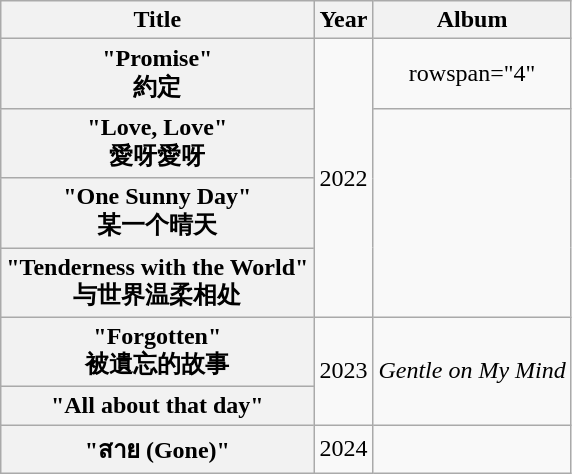<table class="wikitable plainrowheaders" style="text-align:center">
<tr>
<th scope="col">Title</th>
<th scope="col">Year</th>
<th scope="col">Album</th>
</tr>
<tr>
<th scope="row">"Promise"<br> 約定</th>
<td rowspan="4">2022</td>
<td>rowspan="4" </td>
</tr>
<tr>
<th scope="row">"Love, Love"<br> 愛呀愛呀</th>
</tr>
<tr>
<th scope="row">"One Sunny Day"<br>某一个晴天</th>
</tr>
<tr>
<th scope="row">"Tenderness with the World"<br>与世界温柔相处</th>
</tr>
<tr>
<th scope="row">"Forgotten" <br>被遺忘的故事</th>
<td rowspan="2">2023</td>
<td rowspan="2"><em>Gentle on My Mind</em></td>
</tr>
<tr>
<th scope="row">"All about that day"</th>
</tr>
<tr>
<th scope="row">"สาย (Gone)"</th>
<td>2024</td>
<td></td>
</tr>
</table>
